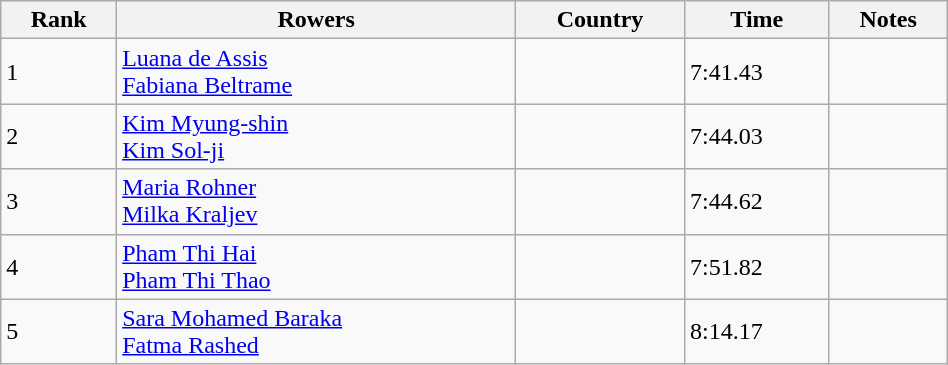<table class="wikitable sortable" width=50%>
<tr>
<th>Rank</th>
<th>Rowers</th>
<th>Country</th>
<th>Time</th>
<th>Notes</th>
</tr>
<tr>
<td>1</td>
<td><a href='#'>Luana de Assis</a><br><a href='#'>Fabiana Beltrame</a></td>
<td></td>
<td>7:41.43</td>
<td></td>
</tr>
<tr>
<td>2</td>
<td><a href='#'>Kim Myung-shin</a><br><a href='#'>Kim Sol-ji</a></td>
<td></td>
<td>7:44.03</td>
<td></td>
</tr>
<tr>
<td>3</td>
<td><a href='#'>Maria Rohner</a><br><a href='#'>Milka Kraljev</a></td>
<td></td>
<td>7:44.62</td>
<td></td>
</tr>
<tr>
<td>4</td>
<td><a href='#'>Pham Thi Hai</a><br><a href='#'>Pham Thi Thao</a></td>
<td></td>
<td>7:51.82</td>
<td></td>
</tr>
<tr>
<td>5</td>
<td><a href='#'>Sara Mohamed Baraka</a><br><a href='#'>Fatma Rashed</a></td>
<td></td>
<td>8:14.17</td>
<td></td>
</tr>
</table>
